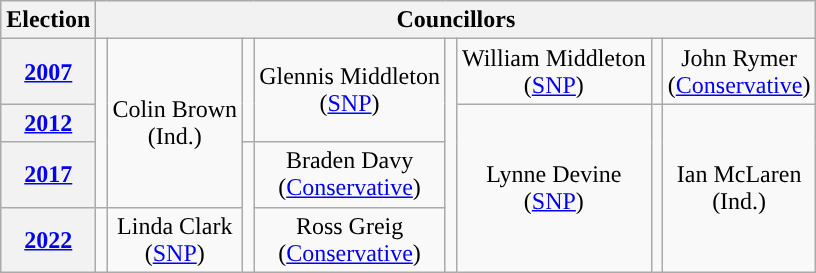<table class="wikitable" style="text-align:center">
<tr>
<th>Election</th>
<th colspan=8>Councillors</th>
</tr>
<tr>
<th><a href='#'>2007</a></th>
<td rowspan=3; style="background-color: "></td>
<td rowspan=3>Colin Brown<br>(Ind.)</td>
<td rowspan=2; style="background-color: "></td>
<td rowspan=2>Glennis Middleton<br>(<a href='#'>SNP</a>)</td>
<td rowspan=4; style="background-color: "></td>
<td rowspan=1>William Middleton<br>(<a href='#'>SNP</a>)</td>
<td rowspan=1; style="background-color: "></td>
<td rowspan=1>John Rymer<br>(<a href='#'>Conservative</a>)</td>
</tr>
<tr>
<th><a href='#'>2012</a></th>
<td rowspan=3>Lynne Devine<br>(<a href='#'>SNP</a>)</td>
<td rowspan=3; style="background-color: "></td>
<td rowspan=3>Ian McLaren<br>(Ind.)</td>
</tr>
<tr>
<th><a href='#'>2017</a></th>
<td rowspan=2; style="background-color: "></td>
<td rowspan=1>Braden Davy<br>(<a href='#'>Conservative</a>)</td>
</tr>
<tr>
<th><a href='#'>2022</a></th>
<td rowspan=1; style="background-color: "></td>
<td rowspan=1>Linda Clark<br>(<a href='#'>SNP</a>)</td>
<td rowspan=1>Ross Greig<br>(<a href='#'>Conservative</a>)</td>
</tr>
</table>
